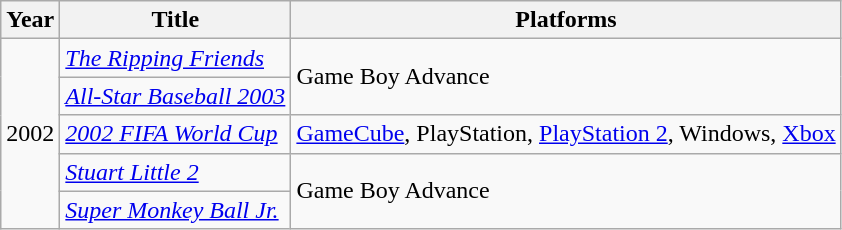<table class="wikitable sortable">
<tr>
<th scope="col">Year</th>
<th scope="col">Title</th>
<th scope="col">Platforms</th>
</tr>
<tr>
<td rowspan="5">2002</td>
<td><em><a href='#'>The Ripping Friends</a></em></td>
<td rowspan="2">Game Boy Advance</td>
</tr>
<tr>
<td><em><a href='#'>All-Star Baseball 2003</a></em></td>
</tr>
<tr>
<td><em><a href='#'>2002 FIFA World Cup</a></em></td>
<td><a href='#'>GameCube</a>, PlayStation, <a href='#'>PlayStation 2</a>, Windows, <a href='#'>Xbox</a></td>
</tr>
<tr>
<td><em><a href='#'>Stuart Little 2</a></em></td>
<td rowspan="2">Game Boy Advance</td>
</tr>
<tr>
<td><em><a href='#'>Super Monkey Ball Jr.</a></em></td>
</tr>
</table>
